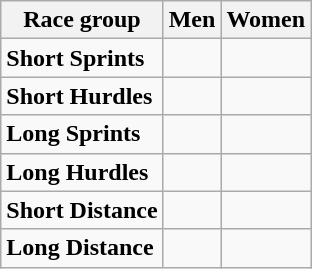<table class="wikitable">
<tr>
<th scope="col">Race group</th>
<th scope="col">Men</th>
<th scope="col">Women</th>
</tr>
<tr>
<td><strong>Short Sprints</strong></td>
<td> </td>
<td> </td>
</tr>
<tr>
<td><strong>Short Hurdles</strong></td>
<td> </td>
<td> </td>
</tr>
<tr>
<td><strong>Long Sprints</strong></td>
<td> </td>
<td> </td>
</tr>
<tr>
<td><strong>Long Hurdles</strong></td>
<td> </td>
<td> </td>
</tr>
<tr>
<td><strong>Short Distance</strong></td>
<td> </td>
<td> </td>
</tr>
<tr>
<td><strong>Long Distance</strong></td>
<td> </td>
<td> </td>
</tr>
</table>
